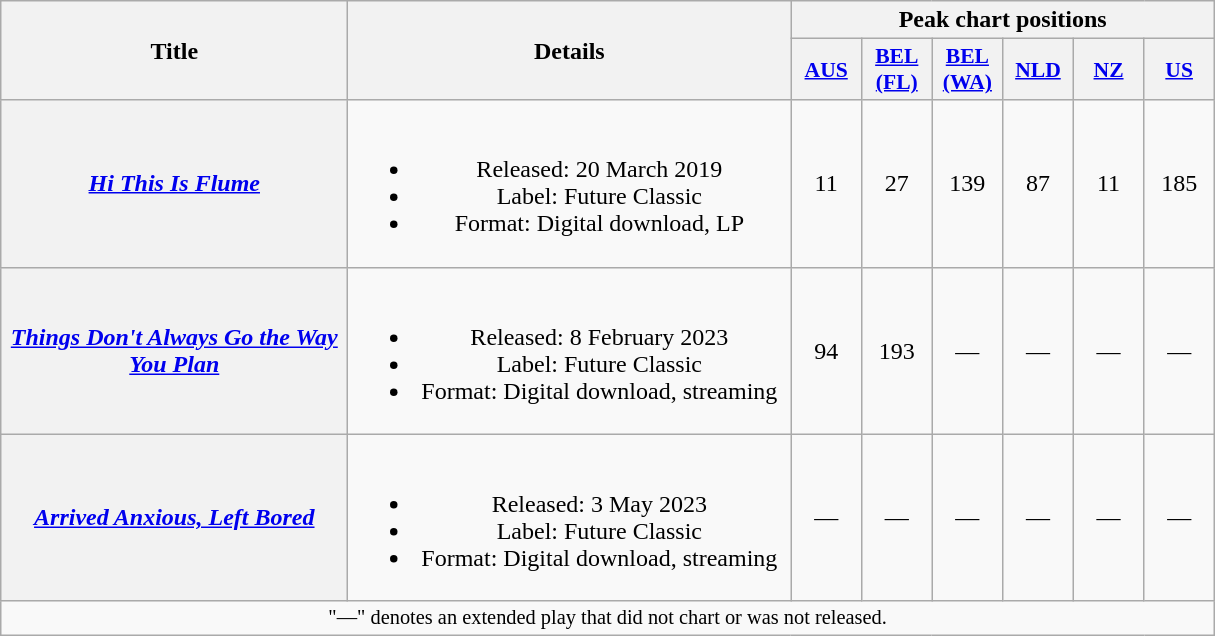<table class="wikitable plainrowheaders" style="text-align:center;">
<tr>
<th scope="col" rowspan="2" style="width:14em;">Title</th>
<th scope="col" rowspan="2" style="width:18em;">Details</th>
<th scope="col" colspan="6">Peak chart positions</th>
</tr>
<tr>
<th scope="col" style="width:2.8em;font-size:90%;"><a href='#'>AUS</a><br></th>
<th scope="col" style="width:2.8em;font-size:90%;"><a href='#'>BEL<br>(FL)</a><br></th>
<th scope="col" style="width:2.8em;font-size:90%;"><a href='#'>BEL<br>(WA)</a><br></th>
<th scope="col" style="width:2.8em;font-size:90%;"><a href='#'>NLD</a><br></th>
<th scope="col" style="width:2.8em;font-size:90%;"><a href='#'>NZ</a><br></th>
<th scope="col" style="width:2.8em;font-size:90%;"><a href='#'>US</a><br></th>
</tr>
<tr>
<th scope="row"><em><a href='#'>Hi This Is Flume</a></em></th>
<td><br><ul><li>Released: 20 March 2019</li><li>Label: Future Classic</li><li>Format: Digital download, LP</li></ul></td>
<td>11</td>
<td>27</td>
<td>139</td>
<td>87</td>
<td>11</td>
<td>185</td>
</tr>
<tr>
<th scope="row"><em><a href='#'>Things Don't Always Go the Way You Plan</a></em></th>
<td><br><ul><li>Released: 8 February 2023</li><li>Label: Future Classic</li><li>Format: Digital download, streaming</li></ul></td>
<td>94</td>
<td>193</td>
<td>—</td>
<td>—</td>
<td>—</td>
<td>—</td>
</tr>
<tr>
<th scope="row"><em><a href='#'>Arrived Anxious, Left Bored</a></em></th>
<td><br><ul><li>Released: 3 May 2023</li><li>Label: Future Classic</li><li>Format: Digital download, streaming</li></ul></td>
<td>—</td>
<td>—</td>
<td>—</td>
<td>—</td>
<td>—</td>
<td>—</td>
</tr>
<tr>
<td colspan="14" style="font-size:85%">"—" denotes an extended play that did not chart or was not released.</td>
</tr>
</table>
